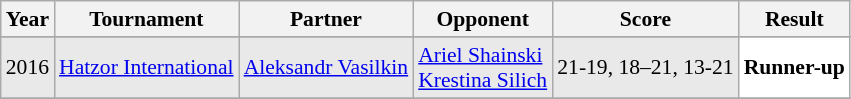<table class="sortable wikitable" style="font-size: 90%;">
<tr>
<th>Year</th>
<th>Tournament</th>
<th>Partner</th>
<th>Opponent</th>
<th>Score</th>
<th>Result</th>
</tr>
<tr>
</tr>
<tr style="background:#E9E9E9">
<td align="center">2016</td>
<td align="left"><a href='#'>Hatzor International</a></td>
<td align="left"> <a href='#'>Aleksandr Vasilkin</a></td>
<td align="left"> <a href='#'>Ariel Shainski</a><br> <a href='#'>Krestina Silich</a></td>
<td align="left">21-19, 18–21, 13-21</td>
<td style="text-align:left; background:white"> <strong>Runner-up</strong></td>
</tr>
<tr>
</tr>
</table>
